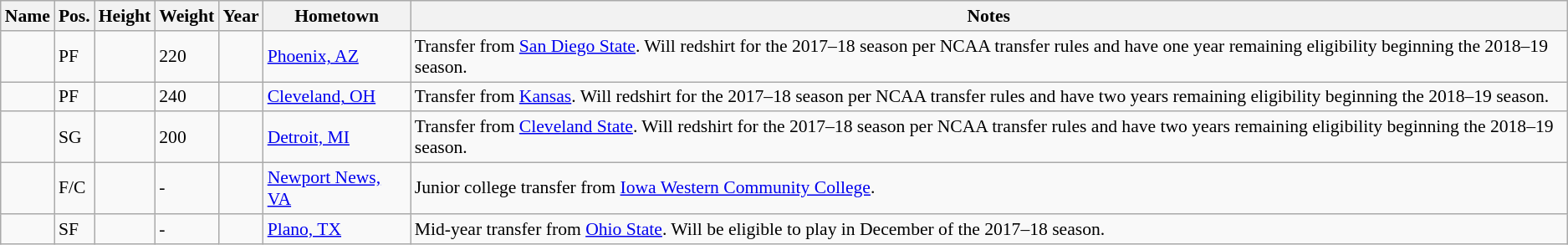<table class="wikitable sortable" style="font-size:90%;" border="1">
<tr>
<th>Name</th>
<th>Pos.</th>
<th>Height</th>
<th>Weight</th>
<th>Year</th>
<th>Hometown</th>
<th ! class="unsortable">Notes</th>
</tr>
<tr>
<td></td>
<td>PF</td>
<td></td>
<td>220</td>
<td></td>
<td><a href='#'>Phoenix, AZ</a></td>
<td>Transfer from <a href='#'>San Diego State</a>. Will redshirt for the 2017–18 season per NCAA transfer rules and have one year remaining eligibility beginning the 2018–19 season.</td>
</tr>
<tr>
<td></td>
<td>PF</td>
<td></td>
<td>240</td>
<td></td>
<td><a href='#'>Cleveland, OH</a></td>
<td>Transfer from <a href='#'>Kansas</a>. Will redshirt for the 2017–18 season per NCAA transfer rules and have two years remaining eligibility beginning the 2018–19 season.</td>
</tr>
<tr>
<td></td>
<td>SG</td>
<td></td>
<td>200</td>
<td></td>
<td><a href='#'>Detroit, MI</a></td>
<td>Transfer from <a href='#'>Cleveland State</a>. Will redshirt for the 2017–18 season per NCAA transfer rules and have two years remaining eligibility beginning the 2018–19 season.</td>
</tr>
<tr>
<td></td>
<td>F/C</td>
<td></td>
<td>-</td>
<td></td>
<td><a href='#'>Newport News, VA</a></td>
<td>Junior college transfer from <a href='#'>Iowa Western Community College</a>.</td>
</tr>
<tr>
<td></td>
<td>SF</td>
<td></td>
<td>-</td>
<td></td>
<td><a href='#'>Plano, TX</a></td>
<td>Mid-year transfer from <a href='#'>Ohio State</a>. Will be eligible to play in December of the 2017–18 season.</td>
</tr>
</table>
